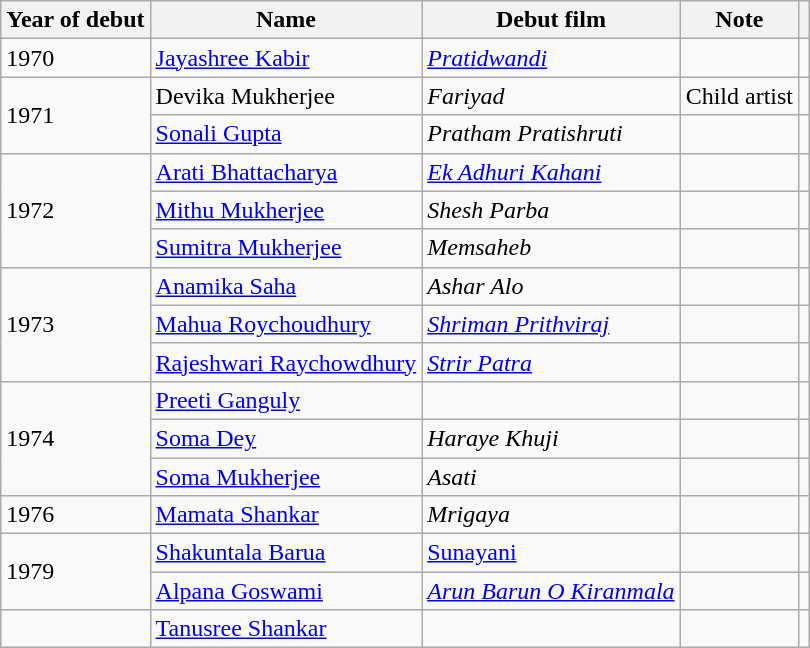<table class="wikitable">
<tr>
<th>Year of debut</th>
<th>Name</th>
<th>Debut film</th>
<th>Note</th>
<th></th>
</tr>
<tr>
<td>1970</td>
<td><a href='#'>Jayashree Kabir</a></td>
<td><em><a href='#'>Pratidwandi</a></em></td>
<td></td>
<td></td>
</tr>
<tr>
<td rowspan="2">1971</td>
<td>Devika Mukherjee</td>
<td><em>Fariyad</em></td>
<td>Child artist</td>
<td></td>
</tr>
<tr>
<td><a href='#'>Sonali Gupta</a></td>
<td><em>Pratham Pratishruti</em></td>
<td></td>
<td></td>
</tr>
<tr>
<td rowspan="3">1972</td>
<td><a href='#'>Arati Bhattacharya</a></td>
<td><em><a href='#'>Ek Adhuri Kahani</a></em></td>
<td></td>
<td></td>
</tr>
<tr>
<td><a href='#'>Mithu Mukherjee</a></td>
<td><em>Shesh Parba</em></td>
<td></td>
<td></td>
</tr>
<tr>
<td><a href='#'>Sumitra Mukherjee</a></td>
<td><em>Memsaheb</em></td>
<td></td>
<td></td>
</tr>
<tr>
<td rowspan="3">1973</td>
<td><a href='#'>Anamika Saha</a></td>
<td><em>Ashar Alo</em></td>
<td></td>
<td></td>
</tr>
<tr>
<td><a href='#'>Mahua Roychoudhury</a></td>
<td><em><a href='#'>Shriman Prithviraj</a></em></td>
<td></td>
<td></td>
</tr>
<tr>
<td><a href='#'>Rajeshwari Raychowdhury</a></td>
<td><em><a href='#'>Strir Patra</a></em></td>
<td></td>
<td></td>
</tr>
<tr>
<td rowspan="3">1974</td>
<td><a href='#'>Preeti Ganguly</a></td>
<td></td>
<td></td>
<td></td>
</tr>
<tr>
<td><a href='#'>Soma Dey</a></td>
<td><em>Haraye Khuji</em></td>
<td></td>
<td></td>
</tr>
<tr>
<td><a href='#'>Soma Mukherjee</a></td>
<td><em>Asati</em></td>
<td></td>
<td></td>
</tr>
<tr>
<td>1976</td>
<td><a href='#'>Mamata Shankar</a></td>
<td><em>Mrigaya</em></td>
<td></td>
<td></td>
</tr>
<tr>
<td rowspan=2">1979</td>
<td><a href='#'>Shakuntala Barua</a></td>
<td><a href='#'>Sunayani</a></td>
<td></td>
<td></td>
</tr>
<tr>
<td><a href='#'>Alpana Goswami</a></td>
<td><em><a href='#'>Arun Barun O Kiranmala</a></em></td>
<td></td>
<td></td>
</tr>
<tr>
<td></td>
<td><a href='#'>Tanusree Shankar</a></td>
<td></td>
<td></td>
</tr>
</table>
